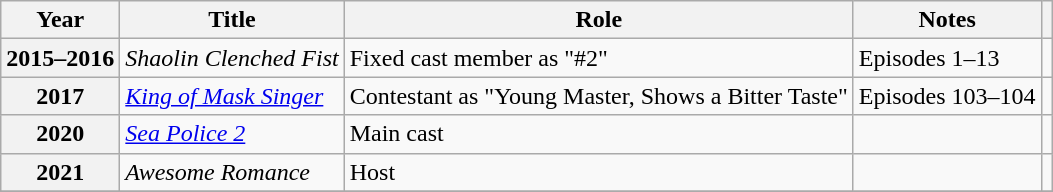<table class="wikitable plainrowheaders sortable">
<tr>
<th scope="col">Year</th>
<th scope="col">Title</th>
<th scope="col">Role</th>
<th scope="col" class="unsortable">Notes</th>
<th scope="col" class="unsortable"></th>
</tr>
<tr>
<th scope="row">2015–2016</th>
<td><em>Shaolin Clenched Fist</em></td>
<td>Fixed cast member as "#2"</td>
<td>Episodes 1–13</td>
<td style="text-align:center"></td>
</tr>
<tr>
<th scope="row">2017</th>
<td><em><a href='#'>King of Mask Singer</a></em></td>
<td>Contestant as "Young Master, Shows a Bitter Taste"</td>
<td>Episodes 103–104</td>
<td style="text-align:center"></td>
</tr>
<tr>
<th scope="row">2020</th>
<td><em><a href='#'>Sea Police 2</a></em></td>
<td>Main cast</td>
<td></td>
<td></td>
</tr>
<tr>
<th scope="row">2021</th>
<td><em>Awesome Romance</em></td>
<td>Host</td>
<td></td>
<td style="text-align:center"></td>
</tr>
<tr>
</tr>
</table>
